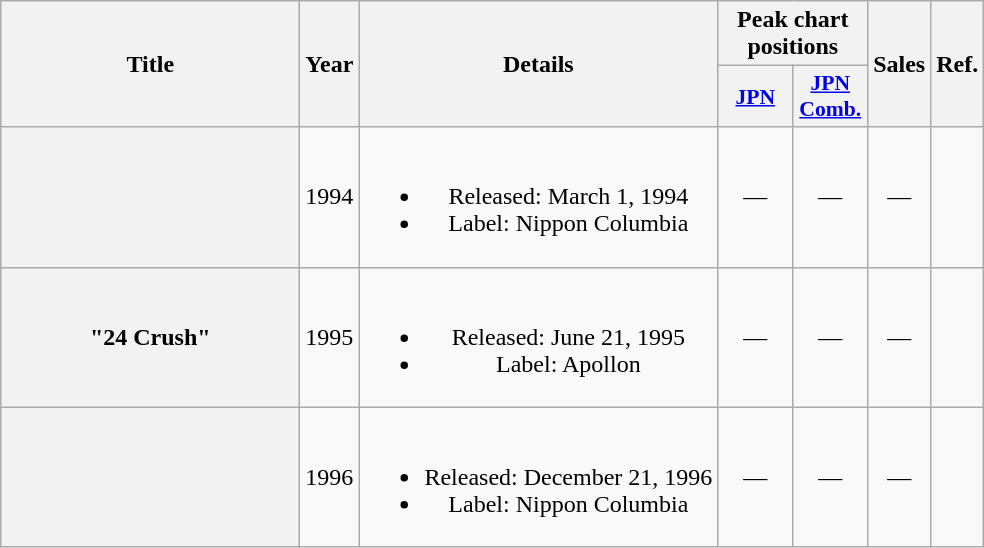<table class="wikitable plainrowheaders" style="text-align:center;">
<tr>
<th scope="col" rowspan="2" style="width:12em;">Title</th>
<th scope="col" rowspan="2">Year</th>
<th scope="col" rowspan="2">Details</th>
<th scope="col" colspan="2">Peak chart positions</th>
<th scope="col" rowspan="2">Sales</th>
<th scope="col" rowspan="2">Ref.</th>
</tr>
<tr>
<th scope="col" style="width:3em;font-size:90%;"><a href='#'>JPN</a></th>
<th scope="col" style="width:3em;font-size:90%;"><a href='#'>JPN<br>Comb.</a></th>
</tr>
<tr>
<th scope="row"></th>
<td>1994</td>
<td><br><ul><li>Released: March 1, 1994</li><li>Label: Nippon Columbia</li></ul></td>
<td>—</td>
<td>—</td>
<td>—</td>
<td></td>
</tr>
<tr>
<th scope="row">"24 Crush"<br></th>
<td>1995</td>
<td><br><ul><li>Released: June 21, 1995</li><li>Label: Apollon</li></ul></td>
<td>—</td>
<td>—</td>
<td>—</td>
<td></td>
</tr>
<tr>
<th scope="row"></th>
<td>1996</td>
<td><br><ul><li>Released: December 21, 1996</li><li>Label: Nippon Columbia</li></ul></td>
<td>—</td>
<td>—</td>
<td>—</td>
<td></td>
</tr>
</table>
